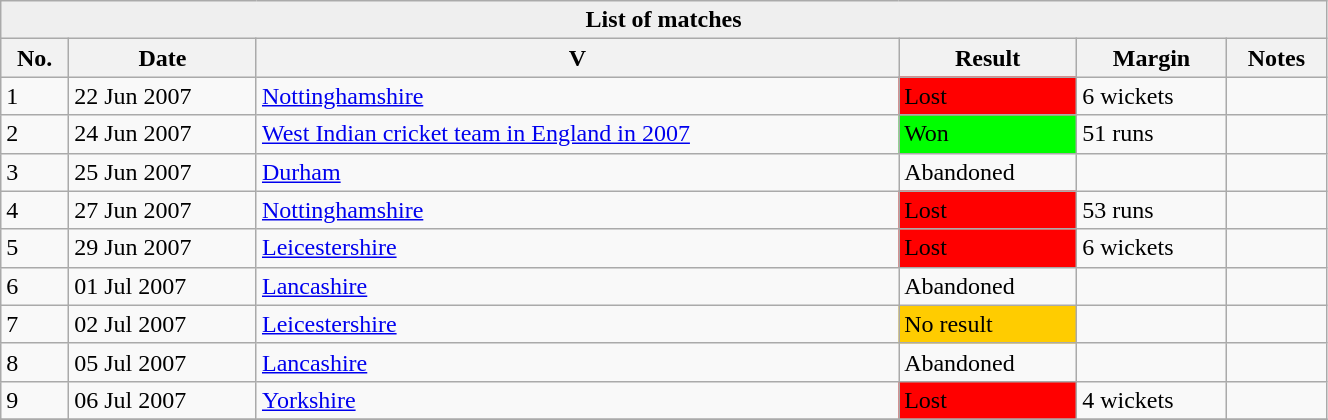<table class="wikitable" width="70%">
<tr>
<th style="background:#efefef;" colspan=6>List of  matches</th>
</tr>
<tr style="background:#efefef;">
<th>No.</th>
<th>Date</th>
<th>V</th>
<th>Result</th>
<th>Margin</th>
<th>Notes</th>
</tr>
<tr>
<td>1</td>
<td>22 Jun 2007</td>
<td><a href='#'>Nottinghamshire</a> <br> </td>
<td style="background:#f00;">Lost</td>
<td>6 wickets</td>
<td></td>
</tr>
<tr>
<td>2</td>
<td>24 Jun 2007</td>
<td><a href='#'>West Indian cricket team in England in 2007</a> <br> </td>
<td bgcolor="#00FF00">Won</td>
<td>51 runs</td>
<td></td>
</tr>
<tr>
<td>3</td>
<td>25 Jun 2007</td>
<td><a href='#'>Durham</a>  <br> </td>
<td>Abandoned</td>
<td></td>
<td></td>
</tr>
<tr>
<td>4</td>
<td>27 Jun 2007</td>
<td><a href='#'>Nottinghamshire</a> <br> </td>
<td style="background:#f00;">Lost</td>
<td>53 runs</td>
<td></td>
</tr>
<tr>
<td>5</td>
<td>29 Jun 2007</td>
<td><a href='#'>Leicestershire</a><br> </td>
<td style="background:#f00;">Lost</td>
<td>6 wickets</td>
<td></td>
</tr>
<tr>
<td>6</td>
<td>01 Jul 2007</td>
<td><a href='#'>Lancashire</a> <br> </td>
<td>Abandoned</td>
<td></td>
<td></td>
</tr>
<tr>
<td>7</td>
<td>02 Jul 2007</td>
<td><a href='#'>Leicestershire</a><br> </td>
<td style="background:#fc0;">No result</td>
<td></td>
<td></td>
</tr>
<tr>
<td>8</td>
<td>05 Jul 2007</td>
<td><a href='#'>Lancashire</a> <br> </td>
<td>Abandoned</td>
<td></td>
<td></td>
</tr>
<tr>
<td>9</td>
<td>06 Jul 2007</td>
<td><a href='#'>Yorkshire</a> <br> </td>
<td style="background:#f00;">Lost</td>
<td>4 wickets</td>
<td></td>
</tr>
<tr>
</tr>
</table>
